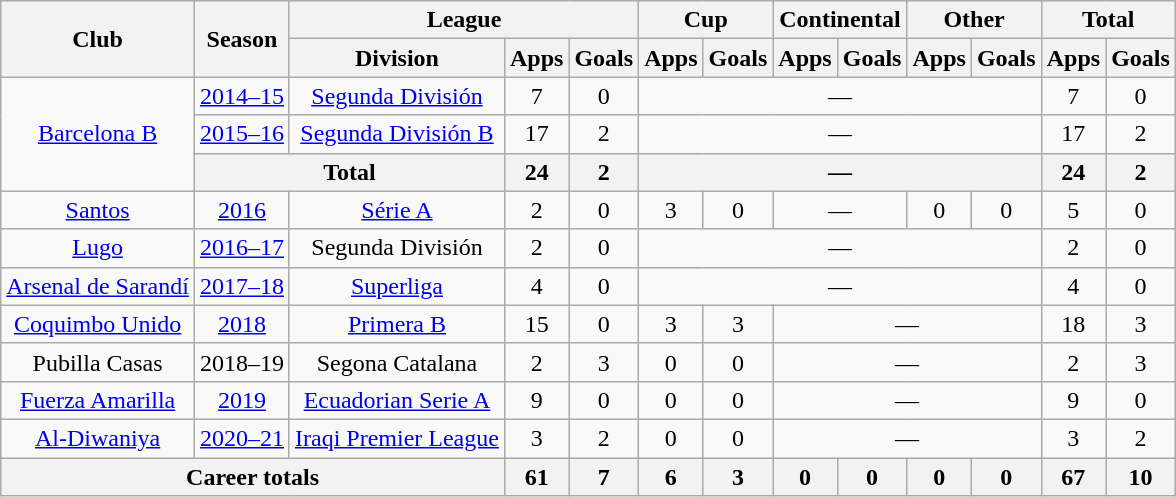<table class="wikitable" style="text-align: center;">
<tr>
<th rowspan="2">Club</th>
<th rowspan="2">Season</th>
<th colspan="3">League</th>
<th colspan="2">Cup</th>
<th colspan="2">Continental</th>
<th colspan="2">Other</th>
<th colspan="2">Total</th>
</tr>
<tr>
<th>Division</th>
<th>Apps</th>
<th>Goals</th>
<th>Apps</th>
<th>Goals</th>
<th>Apps</th>
<th>Goals</th>
<th>Apps</th>
<th>Goals</th>
<th>Apps</th>
<th>Goals</th>
</tr>
<tr>
<td rowspan="3" align=center valign=center><a href='#'>Barcelona B</a></td>
<td><a href='#'>2014–15</a></td>
<td><a href='#'>Segunda División</a></td>
<td>7</td>
<td>0</td>
<td colspan=6>—</td>
<td>7</td>
<td>0</td>
</tr>
<tr>
<td><a href='#'>2015–16</a></td>
<td><a href='#'>Segunda División B</a></td>
<td>17</td>
<td>2</td>
<td colspan=6>—</td>
<td>17</td>
<td>2</td>
</tr>
<tr>
<th colspan="2"><strong>Total</strong></th>
<th>24</th>
<th>2</th>
<th colspan=6>—</th>
<th>24</th>
<th>2</th>
</tr>
<tr>
<td align=center valign=center><a href='#'>Santos</a></td>
<td><a href='#'>2016</a></td>
<td><a href='#'>Série A</a></td>
<td>2</td>
<td>0</td>
<td>3</td>
<td>0</td>
<td colspan=2>—</td>
<td>0</td>
<td>0</td>
<td>5</td>
<td>0</td>
</tr>
<tr>
<td align=center valign=center><a href='#'>Lugo</a></td>
<td><a href='#'>2016–17</a></td>
<td>Segunda División</td>
<td>2</td>
<td>0</td>
<td colspan=6>—</td>
<td>2</td>
<td>0</td>
</tr>
<tr>
<td align=center valign=center><a href='#'>Arsenal de Sarandí</a></td>
<td><a href='#'>2017–18</a></td>
<td><a href='#'>Superliga</a></td>
<td>4</td>
<td>0</td>
<td colspan=6>—</td>
<td>4</td>
<td>0</td>
</tr>
<tr>
<td align=center valign=center><a href='#'>Coquimbo Unido</a></td>
<td><a href='#'>2018</a></td>
<td><a href='#'>Primera B</a></td>
<td>15</td>
<td>0</td>
<td>3</td>
<td>3</td>
<td colspan=4>—</td>
<td>18</td>
<td>3</td>
</tr>
<tr>
<td align=center valign=center>Pubilla Casas</td>
<td>2018–19</td>
<td>Segona Catalana</td>
<td>2</td>
<td>3</td>
<td>0</td>
<td>0</td>
<td colspan=4>—</td>
<td>2</td>
<td>3</td>
</tr>
<tr>
<td align=center valign=center><a href='#'>Fuerza Amarilla</a></td>
<td><a href='#'>2019</a></td>
<td><a href='#'>Ecuadorian Serie A</a></td>
<td>9</td>
<td>0</td>
<td>0</td>
<td>0</td>
<td colspan=4>—</td>
<td>9</td>
<td>0</td>
</tr>
<tr>
<td align=center valign=center><a href='#'>Al-Diwaniya</a></td>
<td><a href='#'>2020–21</a></td>
<td><a href='#'>Iraqi Premier League</a></td>
<td>3</td>
<td>2</td>
<td>0</td>
<td>0</td>
<td colspan=4>—</td>
<td>3</td>
<td>2</td>
</tr>
<tr>
<th colspan="3">Career totals</th>
<th>61</th>
<th>7</th>
<th>6</th>
<th>3</th>
<th>0</th>
<th>0</th>
<th>0</th>
<th>0</th>
<th>67</th>
<th>10</th>
</tr>
</table>
